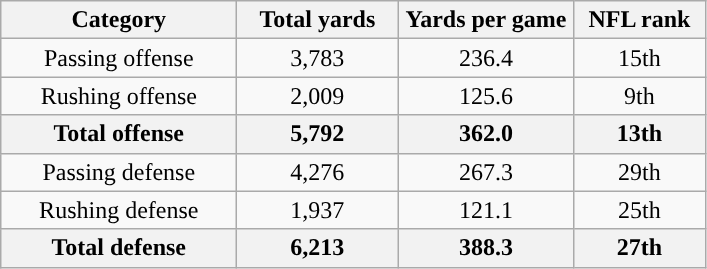<table class="wikitable" style="text-align:center">
<tr>
<th width="150">Category</th>
<th width="100">Total yards</th>
<th width="110">Yards per game</th>
<th width="80">NFL rank<br></th>
</tr>
<tr>
<td>Passing offense</td>
<td>3,783</td>
<td>236.4</td>
<td>15th</td>
</tr>
<tr>
<td>Rushing offense</td>
<td>2,009</td>
<td>125.6</td>
<td>9th</td>
</tr>
<tr>
<th>Total offense</th>
<th>5,792</th>
<th>362.0</th>
<th>13th</th>
</tr>
<tr>
<td>Passing defense</td>
<td>4,276</td>
<td>267.3</td>
<td>29th</td>
</tr>
<tr>
<td>Rushing defense</td>
<td>1,937</td>
<td>121.1</td>
<td>25th</td>
</tr>
<tr>
<th>Total defense</th>
<th>6,213</th>
<th>388.3</th>
<th>27th</th>
</tr>
</table>
